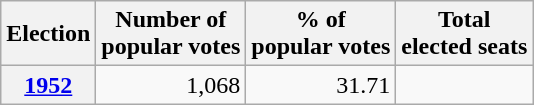<table class="wikitable" style="text-align: right;">
<tr>
<th>Election</th>
<th>Number of<br>popular votes</th>
<th>% of<br>popular votes</th>
<th>Total<br>elected seats</th>
</tr>
<tr>
<th><a href='#'>1952</a></th>
<td>1,068</td>
<td>31.71</td>
<td></td>
</tr>
</table>
